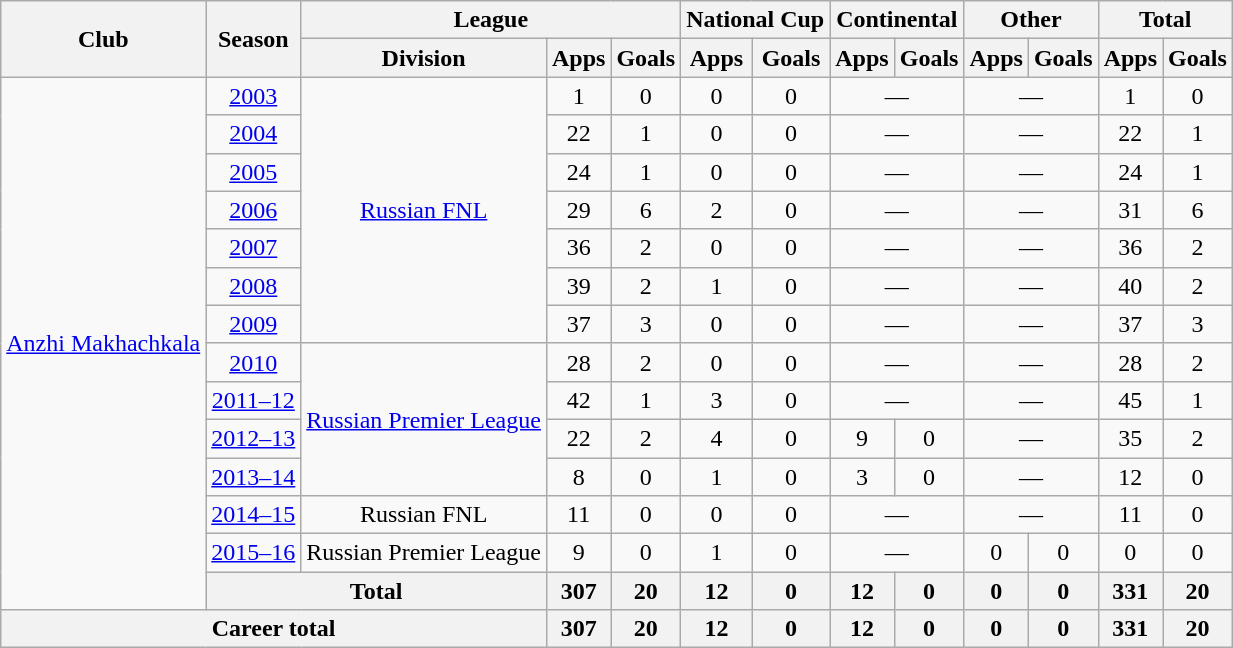<table class="wikitable" style="text-align:center">
<tr>
<th rowspan="2">Club</th>
<th rowspan="2">Season</th>
<th colspan="3">League</th>
<th colspan="2">National Cup</th>
<th colspan="2">Continental</th>
<th colspan="2">Other</th>
<th colspan="2">Total</th>
</tr>
<tr>
<th>Division</th>
<th>Apps</th>
<th>Goals</th>
<th>Apps</th>
<th>Goals</th>
<th>Apps</th>
<th>Goals</th>
<th>Apps</th>
<th>Goals</th>
<th>Apps</th>
<th>Goals</th>
</tr>
<tr>
<td rowspan="14"><a href='#'>Anzhi Makhachkala</a></td>
<td><a href='#'>2003</a></td>
<td rowspan="7"><a href='#'>Russian FNL</a></td>
<td>1</td>
<td>0</td>
<td>0</td>
<td>0</td>
<td colspan="2">—</td>
<td colspan="2">—</td>
<td>1</td>
<td>0</td>
</tr>
<tr>
<td><a href='#'>2004</a></td>
<td>22</td>
<td>1</td>
<td>0</td>
<td>0</td>
<td colspan="2">—</td>
<td colspan="2">—</td>
<td>22</td>
<td>1</td>
</tr>
<tr>
<td><a href='#'>2005</a></td>
<td>24</td>
<td>1</td>
<td>0</td>
<td>0</td>
<td colspan="2">—</td>
<td colspan="2">—</td>
<td>24</td>
<td>1</td>
</tr>
<tr>
<td><a href='#'>2006</a></td>
<td>29</td>
<td>6</td>
<td>2</td>
<td>0</td>
<td colspan="2">—</td>
<td colspan="2">—</td>
<td>31</td>
<td>6</td>
</tr>
<tr>
<td><a href='#'>2007</a></td>
<td>36</td>
<td>2</td>
<td>0</td>
<td>0</td>
<td colspan="2">—</td>
<td colspan="2">—</td>
<td>36</td>
<td>2</td>
</tr>
<tr>
<td><a href='#'>2008</a></td>
<td>39</td>
<td>2</td>
<td>1</td>
<td>0</td>
<td colspan="2">—</td>
<td colspan="2">—</td>
<td>40</td>
<td>2</td>
</tr>
<tr>
<td><a href='#'>2009</a></td>
<td>37</td>
<td>3</td>
<td>0</td>
<td>0</td>
<td colspan="2">—</td>
<td colspan="2">—</td>
<td>37</td>
<td>3</td>
</tr>
<tr>
<td><a href='#'>2010</a></td>
<td rowspan="4"><a href='#'>Russian Premier League</a></td>
<td>28</td>
<td>2</td>
<td>0</td>
<td>0</td>
<td colspan="2">—</td>
<td colspan="2">—</td>
<td>28</td>
<td>2</td>
</tr>
<tr>
<td><a href='#'>2011–12</a></td>
<td>42</td>
<td>1</td>
<td>3</td>
<td>0</td>
<td colspan="2">—</td>
<td colspan="2">—</td>
<td>45</td>
<td>1</td>
</tr>
<tr>
<td><a href='#'>2012–13</a></td>
<td>22</td>
<td>2</td>
<td>4</td>
<td>0</td>
<td>9</td>
<td>0</td>
<td colspan="2">—</td>
<td>35</td>
<td>2</td>
</tr>
<tr>
<td><a href='#'>2013–14</a></td>
<td>8</td>
<td>0</td>
<td>1</td>
<td>0</td>
<td>3</td>
<td>0</td>
<td colspan="2">—</td>
<td>12</td>
<td>0</td>
</tr>
<tr>
<td><a href='#'>2014–15</a></td>
<td>Russian FNL</td>
<td>11</td>
<td>0</td>
<td>0</td>
<td>0</td>
<td colspan="2">—</td>
<td colspan="2">—</td>
<td>11</td>
<td>0</td>
</tr>
<tr>
<td><a href='#'>2015–16</a></td>
<td>Russian Premier League</td>
<td>9</td>
<td>0</td>
<td>1</td>
<td>0</td>
<td colspan="2">—</td>
<td>0</td>
<td>0</td>
<td>0</td>
<td>0</td>
</tr>
<tr>
<th colspan="2">Total</th>
<th>307</th>
<th>20</th>
<th>12</th>
<th>0</th>
<th>12</th>
<th>0</th>
<th>0</th>
<th>0</th>
<th>331</th>
<th>20</th>
</tr>
<tr>
<th colspan="3">Career total</th>
<th>307</th>
<th>20</th>
<th>12</th>
<th>0</th>
<th>12</th>
<th>0</th>
<th>0</th>
<th>0</th>
<th>331</th>
<th>20</th>
</tr>
</table>
